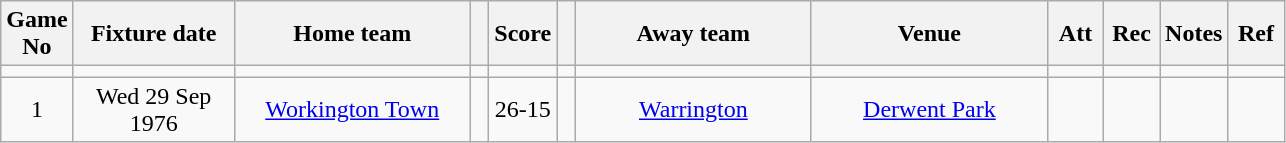<table class="wikitable" style="text-align:center;">
<tr>
<th width=20 abbr="No">Game No</th>
<th width=100 abbr="Date">Fixture date</th>
<th width=150 abbr="Home team">Home team</th>
<th width=5 abbr="space"></th>
<th width=20 abbr="Score">Score</th>
<th width=5 abbr="space"></th>
<th width=150 abbr="Away team">Away team</th>
<th width=150 abbr="Venue">Venue</th>
<th width=30 abbr="Att">Att</th>
<th width=30 abbr="Rec">Rec</th>
<th width=20 abbr="Notes">Notes</th>
<th width=30 abbr="Ref">Ref</th>
</tr>
<tr>
<td></td>
<td></td>
<td></td>
<td></td>
<td></td>
<td></td>
<td></td>
<td></td>
<td></td>
<td></td>
<td></td>
</tr>
<tr>
<td>1</td>
<td>Wed 29 Sep 1976</td>
<td><a href='#'>Workington Town</a></td>
<td></td>
<td>26-15</td>
<td></td>
<td><a href='#'>Warrington</a></td>
<td><a href='#'>Derwent Park</a></td>
<td></td>
<td></td>
<td></td>
<td></td>
</tr>
</table>
